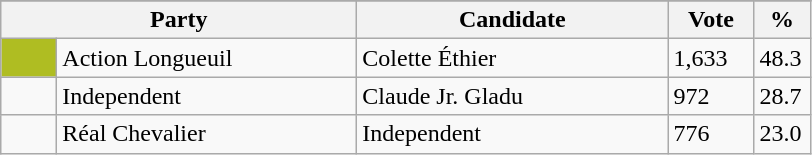<table class="wikitable">
<tr>
</tr>
<tr>
<th bgcolor="#DDDDFF" width="230px" colspan="2">Party</th>
<th bgcolor="#DDDDFF" width="200px">Candidate</th>
<th bgcolor="#DDDDFF" width="50px">Vote</th>
<th bgcolor="#DDDDFF" width="30px">%</th>
</tr>
<tr>
<td bgcolor=#AFBD22 width="30px"> </td>
<td>Action Longueuil</td>
<td>Colette Éthier</td>
<td>1,633</td>
<td>48.3</td>
</tr>
<tr>
<td> </td>
<td>Independent</td>
<td>Claude Jr. Gladu</td>
<td>972</td>
<td>28.7</td>
</tr>
<tr>
<td> </td>
<td>Réal Chevalier</td>
<td>Independent</td>
<td>776</td>
<td>23.0</td>
</tr>
</table>
